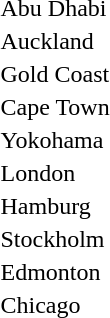<table>
<tr>
<td>Abu Dhabi</td>
<td></td>
<td></td>
<td></td>
</tr>
<tr>
<td>Auckland</td>
<td></td>
<td></td>
<td></td>
</tr>
<tr>
<td>Gold Coast</td>
<td></td>
<td></td>
<td></td>
</tr>
<tr>
<td>Cape Town</td>
<td></td>
<td></td>
<td></td>
</tr>
<tr>
<td>Yokohama</td>
<td></td>
<td></td>
<td></td>
</tr>
<tr>
<td>London</td>
<td></td>
<td></td>
<td></td>
</tr>
<tr>
<td>Hamburg</td>
<td></td>
<td></td>
<td></td>
</tr>
<tr>
<td>Stockholm</td>
<td></td>
<td></td>
<td></td>
</tr>
<tr>
<td>Edmonton</td>
<td></td>
<td></td>
<td></td>
</tr>
<tr>
<td>Chicago</td>
<td></td>
<td></td>
<td></td>
</tr>
</table>
